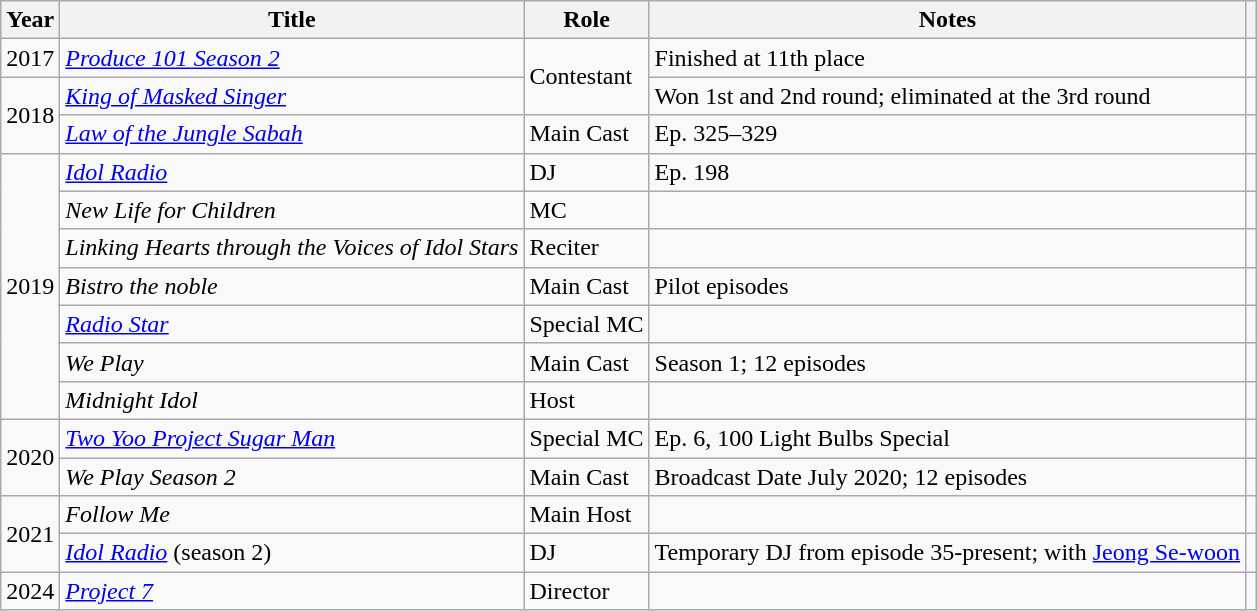<table class="wikitable">
<tr>
<th>Year</th>
<th>Title</th>
<th>Role</th>
<th>Notes</th>
<th></th>
</tr>
<tr>
<td>2017</td>
<td><em><a href='#'>Produce 101 Season 2</a></em></td>
<td rowspan="2">Contestant</td>
<td>Finished at 11th place</td>
<td></td>
</tr>
<tr>
<td rowspan="2">2018</td>
<td><em><a href='#'>King of Masked Singer</a></em></td>
<td>Won 1st and 2nd round; eliminated at the 3rd round</td>
<td></td>
</tr>
<tr>
<td><em><a href='#'>Law of the Jungle Sabah</a></em></td>
<td>Main Cast</td>
<td>Ep. 325–329</td>
<td></td>
</tr>
<tr>
<td rowspan="7">2019</td>
<td><em><a href='#'>Idol Radio</a></em></td>
<td>DJ</td>
<td>Ep. 198</td>
<td></td>
</tr>
<tr>
<td><em>New Life for Children</em></td>
<td>MC</td>
<td></td>
<td></td>
</tr>
<tr>
<td><em>Linking Hearts through the Voices of Idol Stars</em></td>
<td>Reciter</td>
<td></td>
<td></td>
</tr>
<tr>
<td><em>Bistro the noble</em></td>
<td>Main Cast</td>
<td>Pilot episodes</td>
<td></td>
</tr>
<tr>
<td><em><a href='#'>Radio Star</a></em></td>
<td>Special MC</td>
<td></td>
<td></td>
</tr>
<tr>
<td><em>We Play</em></td>
<td>Main Cast</td>
<td>Season 1; 12 episodes</td>
<td></td>
</tr>
<tr>
<td><em>Midnight Idol</em></td>
<td>Host</td>
<td></td>
<td></td>
</tr>
<tr>
<td rowspan="2">2020</td>
<td><em><a href='#'>Two Yoo Project Sugar Man</a></em></td>
<td>Special MC</td>
<td>Ep. 6, 100 Light Bulbs Special</td>
<td></td>
</tr>
<tr>
<td><em>We Play Season 2</em></td>
<td>Main Cast</td>
<td>Broadcast Date July 2020; 12 episodes</td>
<td></td>
</tr>
<tr>
<td rowspan="2">2021</td>
<td><em>Follow Me</em></td>
<td>Main Host</td>
<td></td>
<td></td>
</tr>
<tr>
<td><em><a href='#'>Idol Radio</a></em> (season 2)</td>
<td>DJ</td>
<td>Temporary DJ from episode 35-present; with <a href='#'>Jeong Se-woon</a></td>
<td></td>
</tr>
<tr>
<td>2024</td>
<td><em><a href='#'>Project 7</a></em></td>
<td>Director</td>
<td></td>
<td></td>
</tr>
</table>
